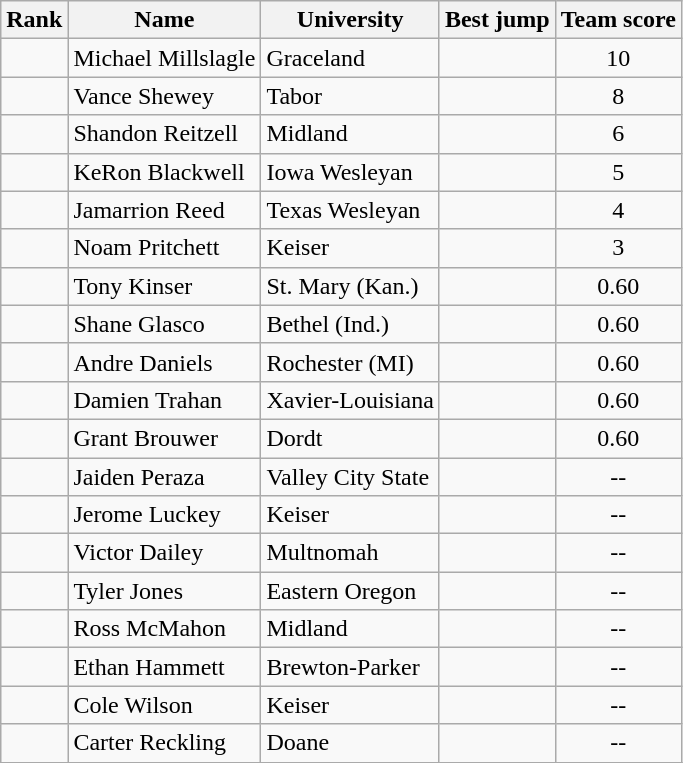<table class="wikitable sortable" style="text-align:center">
<tr>
<th>Rank</th>
<th>Name</th>
<th>University</th>
<th>Best jump</th>
<th>Team score</th>
</tr>
<tr>
<td></td>
<td align=left>Michael Millslagle</td>
<td align="left">Graceland</td>
<td><strong></strong></td>
<td>10</td>
</tr>
<tr>
<td></td>
<td align=left>Vance Shewey</td>
<td align="left">Tabor</td>
<td><strong></strong></td>
<td>8</td>
</tr>
<tr>
<td></td>
<td align=left>Shandon Reitzell</td>
<td align="left">Midland</td>
<td><strong></strong></td>
<td>6</td>
</tr>
<tr>
<td></td>
<td align=left>KeRon Blackwell</td>
<td align="left">Iowa Wesleyan</td>
<td><strong></strong></td>
<td>5</td>
</tr>
<tr>
<td></td>
<td align=left>Jamarrion Reed</td>
<td align="left">Texas Wesleyan</td>
<td><strong></strong></td>
<td>4</td>
</tr>
<tr>
<td></td>
<td align=left>Noam Pritchett</td>
<td align="left">Keiser</td>
<td><strong></strong></td>
<td>3</td>
</tr>
<tr>
<td></td>
<td align=left>Tony Kinser</td>
<td align="left">St. Mary (Kan.)</td>
<td><strong></strong></td>
<td>0.60</td>
</tr>
<tr>
<td></td>
<td align=left>Shane Glasco</td>
<td align="left">Bethel (Ind.)</td>
<td><strong></strong></td>
<td>0.60</td>
</tr>
<tr>
<td></td>
<td align=left>Andre Daniels</td>
<td align="left">Rochester (MI)</td>
<td><strong></strong></td>
<td>0.60</td>
</tr>
<tr>
<td></td>
<td align=left>Damien Trahan</td>
<td align="left">Xavier-Louisiana</td>
<td><strong></strong></td>
<td>0.60</td>
</tr>
<tr>
<td></td>
<td align=left>Grant Brouwer</td>
<td align="left">Dordt</td>
<td><strong></strong></td>
<td>0.60</td>
</tr>
<tr>
<td></td>
<td align=left>Jaiden Peraza</td>
<td align="left">Valley City State</td>
<td><strong></strong></td>
<td>--</td>
</tr>
<tr>
<td></td>
<td align=left>Jerome Luckey</td>
<td align="left">Keiser</td>
<td><strong></strong></td>
<td>--</td>
</tr>
<tr>
<td></td>
<td align=left>Victor Dailey</td>
<td align="left">Multnomah</td>
<td><strong></strong></td>
<td>--</td>
</tr>
<tr>
<td></td>
<td align=left>Tyler Jones</td>
<td align="left">Eastern Oregon</td>
<td><strong></strong></td>
<td>--</td>
</tr>
<tr>
<td></td>
<td align=left>Ross McMahon</td>
<td align="left">Midland</td>
<td><strong></strong></td>
<td>--</td>
</tr>
<tr>
<td></td>
<td align=left>Ethan Hammett</td>
<td align="left">Brewton-Parker</td>
<td><strong></strong></td>
<td>--</td>
</tr>
<tr>
<td></td>
<td align=left>Cole Wilson</td>
<td align="left">Keiser</td>
<td><strong></strong></td>
<td>--</td>
</tr>
<tr>
<td></td>
<td align=left>Carter Reckling</td>
<td align="left">Doane</td>
<td><strong></strong></td>
<td>--</td>
</tr>
<tr>
</tr>
</table>
